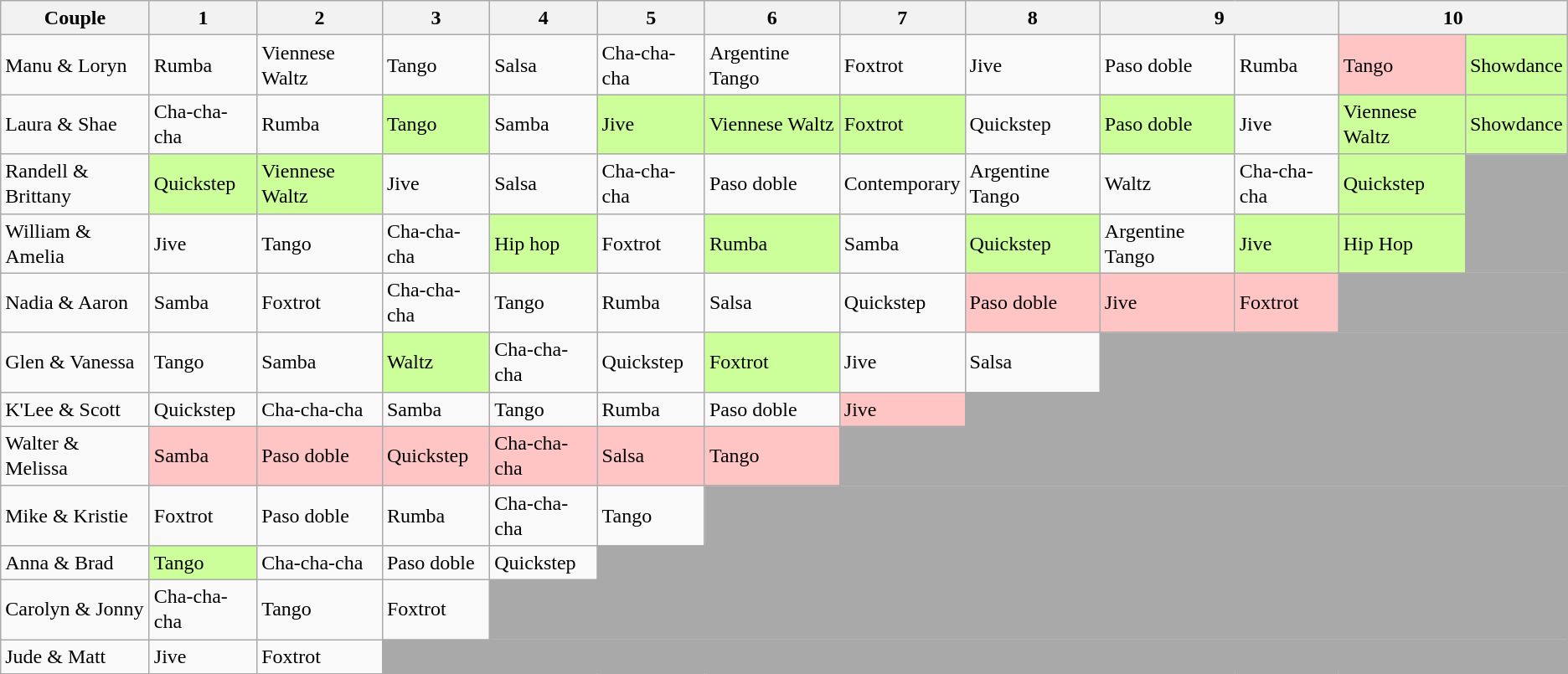<table class="wikitable" style="text-align:left; line-height:20px;">
<tr>
<th>Couple</th>
<th>1</th>
<th>2</th>
<th>3</th>
<th>4</th>
<th>5</th>
<th>6</th>
<th>7</th>
<th>8</th>
<th colspan=2>9</th>
<th colspan=2>10</th>
</tr>
<tr>
<td>Manu & Loryn</td>
<td>Rumba</td>
<td>Viennese Waltz</td>
<td>Tango</td>
<td>Salsa</td>
<td>Cha-cha-cha</td>
<td>Argentine Tango</td>
<td>Foxtrot</td>
<td>Jive</td>
<td>Paso doble</td>
<td>Rumba</td>
<td bgcolor="#ffc5c5">Tango</td>
<td bgcolor="#ccff99">Showdance</td>
</tr>
<tr>
<td>Laura & Shae</td>
<td>Cha-cha-cha</td>
<td>Rumba</td>
<td bgcolor="#ccff99">Tango</td>
<td>Samba</td>
<td bgcolor="#ccff99">Jive</td>
<td bgcolor="#ccff99">Viennese Waltz</td>
<td bgcolor="#ccff99">Foxtrot</td>
<td>Quickstep</td>
<td bgcolor="#ccff99">Paso doble</td>
<td>Jive</td>
<td bgcolor="#ccff99">Viennese Waltz</td>
<td bgcolor="#ccff99">Showdance</td>
</tr>
<tr>
<td>Randell & Brittany</td>
<td bgcolor="#ccff99">Quickstep</td>
<td bgcolor="#ccff99">Viennese Waltz</td>
<td>Jive</td>
<td>Salsa</td>
<td>Cha-cha-cha</td>
<td>Paso doble</td>
<td>Contemporary</td>
<td>Argentine Tango</td>
<td>Waltz</td>
<td>Cha-cha-cha</td>
<td bgcolor="#ccff99">Quickstep</td>
<td style="background:darkgrey;"></td>
</tr>
<tr>
<td>William & Amelia</td>
<td>Jive</td>
<td>Tango</td>
<td>Cha-cha-cha</td>
<td bgcolor="#ccff99">Hip hop</td>
<td>Foxtrot</td>
<td bgcolor="#ccff99">Rumba</td>
<td>Samba</td>
<td bgcolor="#ccff99">Quickstep</td>
<td>Argentine Tango</td>
<td bgcolor="#ccff99">Jive</td>
<td bgcolor="#ccff99">Hip Hop</td>
<td style="background:darkgrey;"></td>
</tr>
<tr>
<td>Nadia & Aaron</td>
<td>Samba</td>
<td>Foxtrot</td>
<td>Cha-cha-cha</td>
<td>Tango</td>
<td>Rumba</td>
<td>Salsa</td>
<td>Quickstep</td>
<td bgcolor="#ffc5c5">Paso doble</td>
<td bgcolor="#ffc5c5">Jive</td>
<td bgcolor="#ffc5c5">Foxtrot</td>
<td style="background:darkgrey;" colspan=2></td>
</tr>
<tr>
<td>Glen & Vanessa</td>
<td>Tango</td>
<td>Samba</td>
<td bgcolor="#ccff99">Waltz</td>
<td>Cha-cha-cha</td>
<td>Quickstep</td>
<td bgcolor="#ccff99">Foxtrot</td>
<td>Jive</td>
<td>Salsa</td>
<td style="background:darkgrey;" colspan=4></td>
</tr>
<tr>
<td>K'Lee & Scott</td>
<td>Quickstep</td>
<td>Cha-cha-cha</td>
<td>Samba</td>
<td>Tango</td>
<td>Rumba</td>
<td>Paso doble</td>
<td bgcolor="#ffc5c5">Jive</td>
<td style="background:darkgrey;" colspan=5></td>
</tr>
<tr>
<td>Walter & Melissa</td>
<td bgcolor="#ffc5c5">Samba</td>
<td bgcolor="#ffc5c5">Paso doble</td>
<td bgcolor="#ffc5c5">Quickstep</td>
<td bgcolor="#ffc5c5">Cha-cha-cha</td>
<td bgcolor="#ffc5c5">Salsa</td>
<td bgcolor="#ffc5c5">Tango</td>
<td style="background:darkgrey;" colspan=6></td>
</tr>
<tr>
<td>Mike & Kristie</td>
<td>Foxtrot</td>
<td>Paso doble</td>
<td>Rumba</td>
<td>Cha-cha-cha</td>
<td>Tango</td>
<td style="background:darkgrey;" colspan=7></td>
</tr>
<tr>
<td>Anna & Brad</td>
<td bgcolor="#ccff99">Tango</td>
<td>Cha-cha-cha</td>
<td>Paso doble</td>
<td>Quickstep</td>
<td style="background:darkgrey;" colspan=8></td>
</tr>
<tr>
<td>Carolyn & Jonny</td>
<td>Cha-cha-cha</td>
<td>Tango</td>
<td>Foxtrot</td>
<td style="background:darkgrey;" colspan=9></td>
</tr>
<tr>
<td>Jude & Matt</td>
<td>Jive</td>
<td>Foxtrot</td>
<td style="background:darkgrey;" colspan=10></td>
</tr>
</table>
